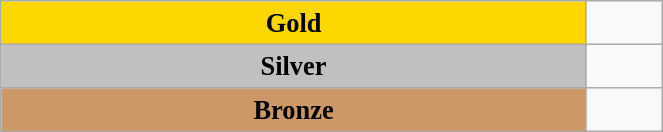<table class="wikitable" style=" text-align:center; font-size:110%;" width="35%">
<tr>
<td bgcolor="gold"><strong>Gold</strong></td>
<td></td>
</tr>
<tr>
<td bgcolor="silver"><strong>Silver</strong></td>
<td></td>
</tr>
<tr>
<td bgcolor="CC9966"><strong>Bronze</strong></td>
<td></td>
</tr>
</table>
